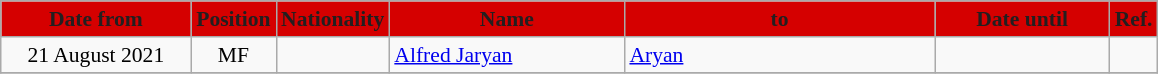<table class="wikitable"  style="text-align:center; font-size:90%; ">
<tr>
<th style="background:#d50000; color:#231F20; width:120px;">Date from</th>
<th style="background:#d50000; color:#231F20; width:50px;">Position</th>
<th style="background:#d50000; color:#231F20; width:50px;">Nationality</th>
<th style="background:#d50000; color:#231F20; width:150px;">Name</th>
<th style="background:#d50000; color:#231F20; width:200px;">to</th>
<th style="background:#d50000; color:#231F20; width:110px;">Date until</th>
<th style="background:#d50000; color:#231F20; width:25px;">Ref.</th>
</tr>
<tr>
<td>21 August 2021</td>
<td style="text-align:center;">MF</td>
<td style="text-align:center;"></td>
<td style="text-align:left;"><a href='#'>Alfred Jaryan</a></td>
<td style="text-align:left;"> <a href='#'>Aryan</a></td>
<td></td>
<td></td>
</tr>
<tr>
</tr>
</table>
